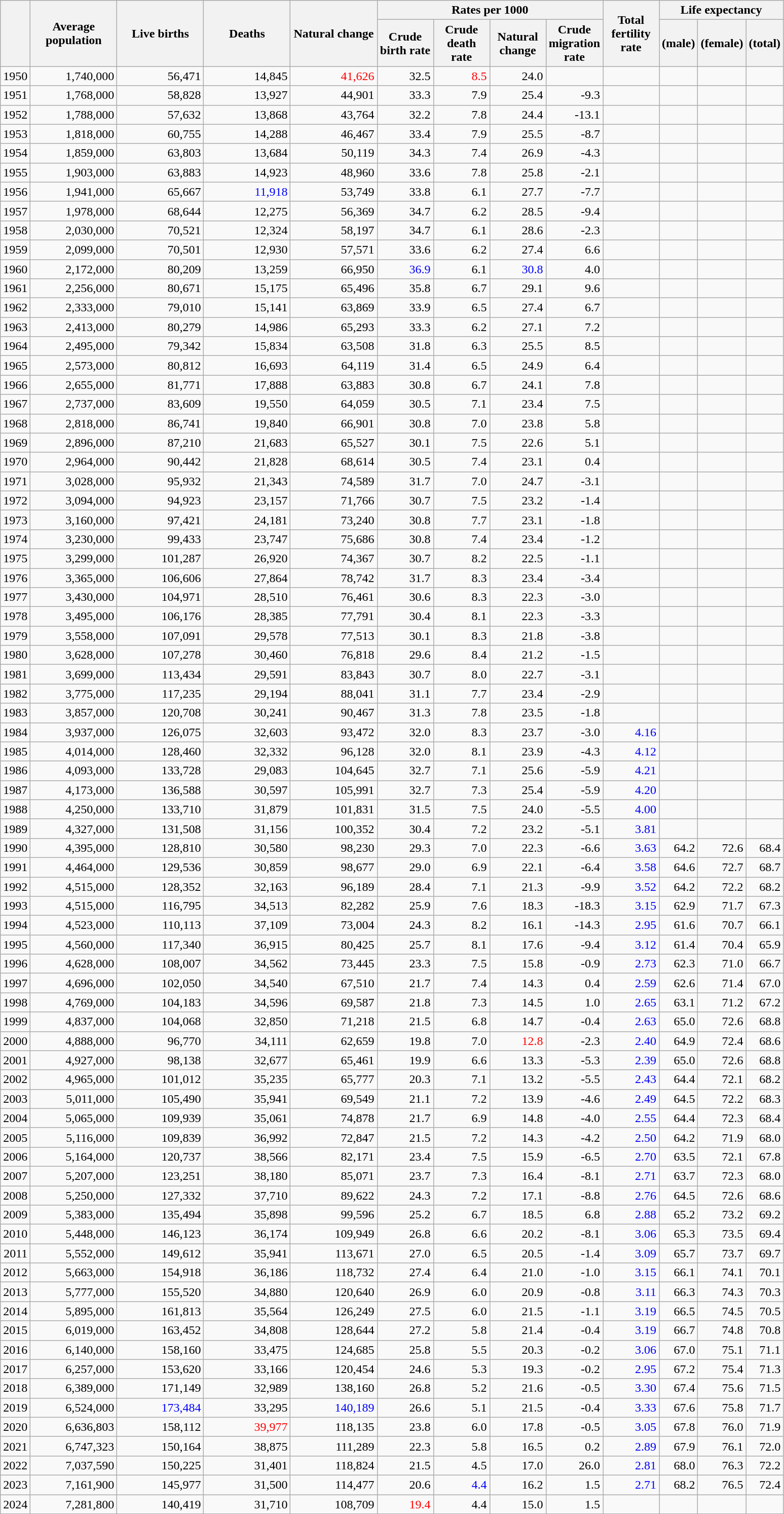<table class="wikitable sortable" style="text-align: right;">
<tr>
<th rowspan=2></th>
<th rowspan=2 style="width:80pt;">Average population</th>
<th rowspan=2 style="width:80pt;">Live births</th>
<th rowspan=2 style="width:80pt;">Deaths</th>
<th rowspan=2 style="width:80pt;">Natural change</th>
<th colspan=4>Rates per 1000</th>
<th rowspan=2 style="width:50pt;">Total<br>fertility<br>rate</th>
<th colspan=3>Life expectancy</th>
</tr>
<tr>
<th style="width:50pt;">Crude<br>birth rate</th>
<th style="width:50pt;">Crude<br>death rate</th>
<th style="width:50pt;">Natural<br>change</th>
<th style="width:50pt;">Crude<br>migration<br>rate</th>
<th>(male)</th>
<th>(female)</th>
<th>(total)</th>
</tr>
<tr>
<td>1950</td>
<td style="text-align:right;">1,740,000</td>
<td style="text-align:right;">56,471</td>
<td style="text-align:right;">14,845</td>
<td style="color: red">41,626</td>
<td style="text-align:right;">32.5</td>
<td style="color: red">8.5</td>
<td style="text-align:right;">24.0</td>
<td></td>
<td style="text-align:right;"></td>
<td></td>
<td></td>
<td></td>
</tr>
<tr>
<td>1951</td>
<td style="text-align:right;">1,768,000</td>
<td style="text-align:right;">58,828</td>
<td style="text-align:right;">13,927</td>
<td style="text-align:right;">44,901</td>
<td style="text-align:right;">33.3</td>
<td style="text-align:right;">7.9</td>
<td style="text-align:right;">25.4</td>
<td>-9.3</td>
<td style="text-align:right;"></td>
<td></td>
<td></td>
<td></td>
</tr>
<tr>
<td>1952</td>
<td style="text-align:right;">1,788,000</td>
<td style="text-align:right;">57,632</td>
<td style="text-align:right;">13,868</td>
<td style="text-align:right;">43,764</td>
<td style="text-align:right;">32.2</td>
<td style="text-align:right;">7.8</td>
<td style="text-align:right;">24.4</td>
<td>-13.1</td>
<td style="text-align:right;"></td>
<td></td>
<td></td>
<td></td>
</tr>
<tr>
<td>1953</td>
<td style="text-align:right;">1,818,000</td>
<td style="text-align:right;">60,755</td>
<td style="text-align:right;">14,288</td>
<td style="text-align:right;">46,467</td>
<td style="text-align:right;">33.4</td>
<td style="text-align:right;">7.9</td>
<td style="text-align:right;">25.5</td>
<td>-8.7</td>
<td style="text-align:right;"></td>
<td></td>
<td></td>
<td></td>
</tr>
<tr>
<td>1954</td>
<td style="text-align:right;">1,859,000</td>
<td style="text-align:right;">63,803</td>
<td style="text-align:right;">13,684</td>
<td style="text-align:right;">50,119</td>
<td style="text-align:right;">34.3</td>
<td style="text-align:right;">7.4</td>
<td style="text-align:right;">26.9</td>
<td>-4.3</td>
<td style="text-align:right;"></td>
<td></td>
<td></td>
<td></td>
</tr>
<tr>
<td>1955</td>
<td style="text-align:right;">1,903,000</td>
<td style="text-align:right;">63,883</td>
<td style="text-align:right;">14,923</td>
<td style="text-align:right;">48,960</td>
<td style="text-align:right;">33.6</td>
<td style="text-align:right;">7.8</td>
<td style="text-align:right;">25.8</td>
<td>-2.1</td>
<td style="text-align:right;"></td>
<td></td>
<td></td>
<td></td>
</tr>
<tr>
<td>1956</td>
<td style="text-align:right;">1,941,000</td>
<td style="text-align:right;">65,667</td>
<td style="color: blue">11,918</td>
<td style="text-align:right;">53,749</td>
<td style="text-align:right;">33.8</td>
<td style="text-align:right;">6.1</td>
<td style="text-align:right;">27.7</td>
<td>-7.7</td>
<td style="text-align:right;"></td>
<td></td>
<td></td>
<td></td>
</tr>
<tr>
<td>1957</td>
<td style="text-align:right;">1,978,000</td>
<td style="text-align:right;">68,644</td>
<td style="text-align:right;">12,275</td>
<td style="text-align:right;">56,369</td>
<td style="text-align:right;">34.7</td>
<td style="text-align:right;">6.2</td>
<td style="text-align:right;">28.5</td>
<td>-9.4</td>
<td style="text-align:right;"></td>
<td></td>
<td></td>
<td></td>
</tr>
<tr>
<td>1958</td>
<td style="text-align:right;">2,030,000</td>
<td style="text-align:right;">70,521</td>
<td style="text-align:right;">12,324</td>
<td style="text-align:right;">58,197</td>
<td style="text-align:right;">34.7</td>
<td style="text-align:right;">6.1</td>
<td style="text-align:right;">28.6</td>
<td>-2.3</td>
<td style="text-align:right;"></td>
<td></td>
<td></td>
<td></td>
</tr>
<tr>
<td>1959</td>
<td style="text-align:right;">2,099,000</td>
<td style="text-align:right;">70,501</td>
<td style="text-align:right;">12,930</td>
<td style="text-align:right;">57,571</td>
<td style="text-align:right;">33.6</td>
<td style="text-align:right;">6.2</td>
<td style="text-align:right;">27.4</td>
<td>6.6</td>
<td style="text-align:right;"></td>
<td></td>
<td></td>
<td></td>
</tr>
<tr>
<td>1960</td>
<td style="text-align:right;">2,172,000</td>
<td style="text-align:right;">80,209</td>
<td style="text-align:right;">13,259</td>
<td style="text-align:right;">66,950</td>
<td style="color: blue">36.9</td>
<td style="text-align:right;">6.1</td>
<td style="color: blue">30.8</td>
<td>4.0</td>
<td style="text-align:right;"></td>
<td></td>
<td></td>
<td></td>
</tr>
<tr>
<td>1961</td>
<td style="text-align:right;">2,256,000</td>
<td style="text-align:right;">80,671</td>
<td style="text-align:right;">15,175</td>
<td style="text-align:right;">65,496</td>
<td style="text-align:right;">35.8</td>
<td style="text-align:right;">6.7</td>
<td style="text-align:right;">29.1</td>
<td>9.6</td>
<td style="text-align:right;"></td>
<td></td>
<td></td>
<td></td>
</tr>
<tr>
<td>1962</td>
<td style="text-align:right;">2,333,000</td>
<td style="text-align:right;">79,010</td>
<td style="text-align:right;">15,141</td>
<td style="text-align:right;">63,869</td>
<td style="text-align:right;">33.9</td>
<td style="text-align:right;">6.5</td>
<td style="text-align:right;">27.4</td>
<td>6.7</td>
<td style="text-align:right;"></td>
<td></td>
<td></td>
<td></td>
</tr>
<tr>
<td>1963</td>
<td style="text-align:right;">2,413,000</td>
<td style="text-align:right;">80,279</td>
<td style="text-align:right;">14,986</td>
<td style="text-align:right;">65,293</td>
<td style="text-align:right;">33.3</td>
<td style="text-align:right;">6.2</td>
<td style="text-align:right;">27.1</td>
<td>7.2</td>
<td style="text-align:right;"></td>
<td></td>
<td></td>
<td></td>
</tr>
<tr>
<td>1964</td>
<td style="text-align:right;">2,495,000</td>
<td style="text-align:right;">79,342</td>
<td style="text-align:right;">15,834</td>
<td style="text-align:right;">63,508</td>
<td style="text-align:right;">31.8</td>
<td style="text-align:right;">6.3</td>
<td style="text-align:right;">25.5</td>
<td>8.5</td>
<td style="text-align:right;"></td>
<td></td>
<td></td>
<td></td>
</tr>
<tr>
<td>1965</td>
<td style="text-align:right;">2,573,000</td>
<td style="text-align:right;">80,812</td>
<td style="text-align:right;">16,693</td>
<td style="text-align:right;">64,119</td>
<td style="text-align:right;">31.4</td>
<td style="text-align:right;">6.5</td>
<td style="text-align:right;">24.9</td>
<td>6.4</td>
<td style="text-align:right;"></td>
<td></td>
<td></td>
<td></td>
</tr>
<tr>
<td>1966</td>
<td style="text-align:right;">2,655,000</td>
<td style="text-align:right;">81,771</td>
<td style="text-align:right;">17,888</td>
<td style="text-align:right;">63,883</td>
<td style="text-align:right;">30.8</td>
<td style="text-align:right;">6.7</td>
<td style="text-align:right;">24.1</td>
<td>7.8</td>
<td style="text-align:right;"></td>
<td></td>
<td></td>
<td></td>
</tr>
<tr>
<td>1967</td>
<td style="text-align:right;">2,737,000</td>
<td style="text-align:right;">83,609</td>
<td style="text-align:right;">19,550</td>
<td style="text-align:right;">64,059</td>
<td style="text-align:right;">30.5</td>
<td style="text-align:right;">7.1</td>
<td style="text-align:right;">23.4</td>
<td>7.5</td>
<td style="text-align:right;"></td>
<td></td>
<td></td>
<td></td>
</tr>
<tr>
<td>1968</td>
<td style="text-align:right;">2,818,000</td>
<td style="text-align:right;">86,741</td>
<td style="text-align:right;">19,840</td>
<td style="text-align:right;">66,901</td>
<td style="text-align:right;">30.8</td>
<td style="text-align:right;">7.0</td>
<td style="text-align:right;">23.8</td>
<td>5.8</td>
<td style="text-align:right;"></td>
<td></td>
<td></td>
<td></td>
</tr>
<tr>
<td>1969</td>
<td style="text-align:right;">2,896,000</td>
<td style="text-align:right;">87,210</td>
<td style="text-align:right;">21,683</td>
<td style="text-align:right;">65,527</td>
<td style="text-align:right;">30.1</td>
<td style="text-align:right;">7.5</td>
<td style="text-align:right;">22.6</td>
<td>5.1</td>
<td style="text-align:right;"></td>
<td></td>
<td></td>
<td></td>
</tr>
<tr>
<td>1970</td>
<td style="text-align:right;">2,964,000</td>
<td style="text-align:right;">90,442</td>
<td style="text-align:right;">21,828</td>
<td style="text-align:right;">68,614</td>
<td style="text-align:right;">30.5</td>
<td style="text-align:right;">7.4</td>
<td style="text-align:right;">23.1</td>
<td>0.4</td>
<td style="text-align:right;"></td>
<td></td>
<td></td>
<td></td>
</tr>
<tr>
<td>1971</td>
<td style="text-align:right;">3,028,000</td>
<td style="text-align:right;">95,932</td>
<td style="text-align:right;">21,343</td>
<td style="text-align:right;">74,589</td>
<td style="text-align:right;">31.7</td>
<td style="text-align:right;">7.0</td>
<td style="text-align:right;">24.7</td>
<td>-3.1</td>
<td style="text-align:right;"></td>
<td></td>
<td></td>
<td></td>
</tr>
<tr>
<td>1972</td>
<td style="text-align:right;">3,094,000</td>
<td style="text-align:right;">94,923</td>
<td style="text-align:right;">23,157</td>
<td style="text-align:right;">71,766</td>
<td style="text-align:right;">30.7</td>
<td style="text-align:right;">7.5</td>
<td style="text-align:right;">23.2</td>
<td>-1.4</td>
<td style="text-align:right;"></td>
<td></td>
<td></td>
<td></td>
</tr>
<tr>
<td>1973</td>
<td style="text-align:right;">3,160,000</td>
<td style="text-align:right;">97,421</td>
<td style="text-align:right;">24,181</td>
<td style="text-align:right;">73,240</td>
<td style="text-align:right;">30.8</td>
<td style="text-align:right;">7.7</td>
<td style="text-align:right;">23.1</td>
<td>-1.8</td>
<td style="text-align:right;"></td>
<td></td>
<td></td>
<td></td>
</tr>
<tr>
<td>1974</td>
<td style="text-align:right;">3,230,000</td>
<td style="text-align:right;">99,433</td>
<td style="text-align:right;">23,747</td>
<td style="text-align:right;">75,686</td>
<td style="text-align:right;">30.8</td>
<td style="text-align:right;">7.4</td>
<td style="text-align:right;">23.4</td>
<td>-1.2</td>
<td style="text-align:right;"></td>
<td></td>
<td></td>
<td></td>
</tr>
<tr>
<td>1975</td>
<td style="text-align:right;">3,299,000</td>
<td style="text-align:right;">101,287</td>
<td style="text-align:right;">26,920</td>
<td style="text-align:right;">74,367</td>
<td style="text-align:right;">30.7</td>
<td style="text-align:right;">8.2</td>
<td style="text-align:right;">22.5</td>
<td>-1.1</td>
<td style="text-align:right;"></td>
<td></td>
<td></td>
<td></td>
</tr>
<tr>
<td>1976</td>
<td style="text-align:right;">3,365,000</td>
<td style="text-align:right;">106,606</td>
<td style="text-align:right;">27,864</td>
<td style="text-align:right;">78,742</td>
<td style="text-align:right;">31.7</td>
<td style="text-align:right;">8.3</td>
<td style="text-align:right;">23.4</td>
<td>-3.4</td>
<td style="text-align:right;"></td>
<td></td>
<td></td>
<td></td>
</tr>
<tr>
<td>1977</td>
<td style="text-align:right;">3,430,000</td>
<td style="text-align:right;">104,971</td>
<td style="text-align:right;">28,510</td>
<td style="text-align:right;">76,461</td>
<td style="text-align:right;">30.6</td>
<td style="text-align:right;">8.3</td>
<td style="text-align:right;">22.3</td>
<td>-3.0</td>
<td style="text-align:right;"></td>
<td></td>
<td></td>
<td></td>
</tr>
<tr>
<td>1978</td>
<td style="text-align:right;">3,495,000</td>
<td style="text-align:right;">106,176</td>
<td style="text-align:right;">28,385</td>
<td style="text-align:right;">77,791</td>
<td style="text-align:right;">30.4</td>
<td style="text-align:right;">8.1</td>
<td style="text-align:right;">22.3</td>
<td>-3.3</td>
<td style="text-align:right;"></td>
<td></td>
<td></td>
<td></td>
</tr>
<tr>
<td>1979</td>
<td style="text-align:right;">3,558,000</td>
<td style="text-align:right;">107,091</td>
<td style="text-align:right;">29,578</td>
<td style="text-align:right;">77,513</td>
<td style="text-align:right;">30.1</td>
<td style="text-align:right;">8.3</td>
<td style="text-align:right;">21.8</td>
<td>-3.8</td>
<td style="text-align:right;"></td>
<td></td>
<td></td>
<td></td>
</tr>
<tr>
<td>1980</td>
<td style="text-align:right;">3,628,000</td>
<td style="text-align:right;">107,278</td>
<td style="text-align:right;">30,460</td>
<td style="text-align:right;">76,818</td>
<td style="text-align:right;">29.6</td>
<td style="text-align:right;">8.4</td>
<td style="text-align:right;">21.2</td>
<td>-1.5</td>
<td style="text-align:right;"></td>
<td></td>
<td></td>
<td></td>
</tr>
<tr>
<td>1981</td>
<td style="text-align:right;">3,699,000</td>
<td style="text-align:right;">113,434</td>
<td style="text-align:right;">29,591</td>
<td style="text-align:right;">83,843</td>
<td style="text-align:right;">30.7</td>
<td style="text-align:right;">8.0</td>
<td style="text-align:right;">22.7</td>
<td>-3.1</td>
<td style="text-align:right;"></td>
<td></td>
<td></td>
<td></td>
</tr>
<tr>
<td>1982</td>
<td style="text-align:right;">3,775,000</td>
<td style="text-align:right;">117,235</td>
<td style="text-align:right;">29,194</td>
<td style="text-align:right;">88,041</td>
<td style="text-align:right;">31.1</td>
<td style="text-align:right;">7.7</td>
<td style="text-align:right;">23.4</td>
<td>-2.9</td>
<td style="text-align:right;"></td>
<td></td>
<td></td>
<td></td>
</tr>
<tr>
<td>1983</td>
<td style="text-align:right;">3,857,000</td>
<td style="text-align:right;">120,708</td>
<td style="text-align:right;">30,241</td>
<td style="text-align:right;">90,467</td>
<td style="text-align:right;">31.3</td>
<td style="text-align:right;">7.8</td>
<td style="text-align:right;">23.5</td>
<td>-1.8</td>
<td style="text-align:right;"></td>
<td></td>
<td></td>
<td></td>
</tr>
<tr>
<td>1984</td>
<td style="text-align:right;">3,937,000</td>
<td style="text-align:right;">126,075</td>
<td style="text-align:right;">32,603</td>
<td style="text-align:right;">93,472</td>
<td style="text-align:right;">32.0</td>
<td style="text-align:right;">8.3</td>
<td style="text-align:right;">23.7</td>
<td>-3.0</td>
<td style="text-align:right; color: blue">4.16</td>
<td></td>
<td></td>
<td></td>
</tr>
<tr>
<td>1985</td>
<td style="text-align:right;">4,014,000</td>
<td style="text-align:right;">128,460</td>
<td style="text-align:right;">32,332</td>
<td style="text-align:right;">96,128</td>
<td style="text-align:right;">32.0</td>
<td style="text-align:right;">8.1</td>
<td style="text-align:right;">23.9</td>
<td>-4.3</td>
<td style="text-align:right; color: blue">4.12</td>
<td></td>
<td></td>
<td></td>
</tr>
<tr>
<td>1986</td>
<td style="text-align:right;">4,093,000</td>
<td style="text-align:right;">133,728</td>
<td style="text-align:right;">29,083</td>
<td style="text-align:right;">104,645</td>
<td style="text-align:right;">32.7</td>
<td style="text-align:right;">7.1</td>
<td style="text-align:right;">25.6</td>
<td>-5.9</td>
<td style="text-align:right; color: blue">4.21</td>
<td></td>
<td></td>
<td></td>
</tr>
<tr>
<td>1987</td>
<td style="text-align:right;">4,173,000</td>
<td style="text-align:right;">136,588</td>
<td style="text-align:right;">30,597</td>
<td style="text-align:right;">105,991</td>
<td style="text-align:right;">32.7</td>
<td style="text-align:right;">7.3</td>
<td style="text-align:right;">25.4</td>
<td>-5.9</td>
<td style="text-align:right; color: blue">4.20</td>
<td></td>
<td></td>
<td></td>
</tr>
<tr>
<td>1988</td>
<td style="text-align:right;">4,250,000</td>
<td style="text-align:right;">133,710</td>
<td style="text-align:right;">31,879</td>
<td style="text-align:right;">101,831</td>
<td style="text-align:right;">31.5</td>
<td style="text-align:right;">7.5</td>
<td style="text-align:right;">24.0</td>
<td>-5.5</td>
<td style="text-align:right; color: blue">4.00</td>
<td></td>
<td></td>
<td></td>
</tr>
<tr>
<td>1989</td>
<td style="text-align:right;">4,327,000</td>
<td style="text-align:right;">131,508</td>
<td style="text-align:right;">31,156</td>
<td style="text-align:right;">100,352</td>
<td style="text-align:right;">30.4</td>
<td style="text-align:right;">7.2</td>
<td style="text-align:right;">23.2</td>
<td>-5.1</td>
<td style="text-align:right; color: blue">3.81</td>
<td></td>
<td></td>
<td></td>
</tr>
<tr>
<td>1990</td>
<td style="text-align:right;">4,395,000</td>
<td style="text-align:right;">128,810</td>
<td style="text-align:right;">30,580</td>
<td style="text-align:right;">98,230</td>
<td style="text-align:right;">29.3</td>
<td style="text-align:right;">7.0</td>
<td style="text-align:right;">22.3</td>
<td>-6.6</td>
<td style="text-align:right; color: blue">3.63</td>
<td>64.2</td>
<td>72.6</td>
<td>68.4</td>
</tr>
<tr>
<td>1991</td>
<td style="text-align:right;">4,464,000</td>
<td style="text-align:right;">129,536</td>
<td style="text-align:right;">30,859</td>
<td style="text-align:right;">98,677</td>
<td style="text-align:right;">29.0</td>
<td style="text-align:right;">6.9</td>
<td style="text-align:right;">22.1</td>
<td>-6.4</td>
<td style="text-align:right; color: blue">3.58</td>
<td>64.6</td>
<td>72.7</td>
<td>68.7</td>
</tr>
<tr>
<td>1992</td>
<td style="text-align:right;">4,515,000</td>
<td style="text-align:right;">128,352</td>
<td style="text-align:right;">32,163</td>
<td style="text-align:right;">96,189</td>
<td style="text-align:right;">28.4</td>
<td style="text-align:right;">7.1</td>
<td style="text-align:right;">21.3</td>
<td>-9.9</td>
<td style="text-align:right; color: blue">3.52</td>
<td>64.2</td>
<td>72.2</td>
<td>68.2</td>
</tr>
<tr>
<td>1993</td>
<td style="text-align:right;">4,515,000</td>
<td style="text-align:right;">116,795</td>
<td style="text-align:right;">34,513</td>
<td style="text-align:right;">82,282</td>
<td style="text-align:right;">25.9</td>
<td style="text-align:right;">7.6</td>
<td style="text-align:right;">18.3</td>
<td>-18.3</td>
<td style="text-align:right; color: blue">3.15</td>
<td>62.9</td>
<td>71.7</td>
<td>67.3</td>
</tr>
<tr>
<td>1994</td>
<td style="text-align:right;">4,523,000</td>
<td style="text-align:right;">110,113</td>
<td style="text-align:right;">37,109</td>
<td style="text-align:right;">73,004</td>
<td style="text-align:right;">24.3</td>
<td style="text-align:right;">8.2</td>
<td style="text-align:right;">16.1</td>
<td>-14.3</td>
<td style="text-align:right; color: blue">2.95</td>
<td>61.6</td>
<td>70.7</td>
<td>66.1</td>
</tr>
<tr>
<td>1995</td>
<td style="text-align:right;">4,560,000</td>
<td style="text-align:right;">117,340</td>
<td style="text-align:right;">36,915</td>
<td style="text-align:right;">80,425</td>
<td style="text-align:right;">25.7</td>
<td style="text-align:right;">8.1</td>
<td style="text-align:right;">17.6</td>
<td>-9.4</td>
<td style="text-align:right; color: blue">3.12</td>
<td>61.4</td>
<td>70.4</td>
<td>65.9</td>
</tr>
<tr>
<td>1996</td>
<td style="text-align:right;">4,628,000</td>
<td style="text-align:right;">108,007</td>
<td style="text-align:right;">34,562</td>
<td style="text-align:right;">73,445</td>
<td style="text-align:right;">23.3</td>
<td style="text-align:right;">7.5</td>
<td style="text-align:right;">15.8</td>
<td>-0.9</td>
<td style="text-align:right; color: blue">2.73</td>
<td>62.3</td>
<td>71.0</td>
<td>66.7</td>
</tr>
<tr>
<td>1997</td>
<td style="text-align:right;">4,696,000</td>
<td style="text-align:right;">102,050</td>
<td style="text-align:right;">34,540</td>
<td style="text-align:right;">67,510</td>
<td style="text-align:right;">21.7</td>
<td style="text-align:right;">7.4</td>
<td style="text-align:right;">14.3</td>
<td>0.4</td>
<td style="text-align:right; color: blue">2.59</td>
<td>62.6</td>
<td>71.4</td>
<td>67.0</td>
</tr>
<tr>
<td>1998</td>
<td style="text-align:right;">4,769,000</td>
<td style="text-align:right;">104,183</td>
<td style="text-align:right;">34,596</td>
<td style="text-align:right;">69,587</td>
<td style="text-align:right;">21.8</td>
<td style="text-align:right;">7.3</td>
<td style="text-align:right;">14.5</td>
<td>1.0</td>
<td style="text-align:right; color: blue">2.65</td>
<td>63.1</td>
<td>71.2</td>
<td>67.2</td>
</tr>
<tr>
<td>1999</td>
<td style="text-align:right;">4,837,000</td>
<td style="text-align:right;">104,068</td>
<td style="text-align:right;">32,850</td>
<td style="text-align:right;">71,218</td>
<td style="text-align:right;">21.5</td>
<td style="text-align:right;">6.8</td>
<td style="text-align:right;">14.7</td>
<td>-0.4</td>
<td style="text-align:right; color: blue">2.63</td>
<td>65.0</td>
<td>72.6</td>
<td>68.8</td>
</tr>
<tr>
<td>2000</td>
<td style="text-align:right;">4,888,000</td>
<td style="text-align:right;">96,770</td>
<td style="text-align:right;">34,111</td>
<td style="text-align:right;">62,659</td>
<td style="text-align:right;">19.8</td>
<td style="text-align:right;">7.0</td>
<td style="color: red">12.8</td>
<td>-2.3</td>
<td style="text-align:right; color: blue">2.40</td>
<td>64.9</td>
<td>72.4</td>
<td>68.6</td>
</tr>
<tr>
<td>2001</td>
<td style="text-align:right;">4,927,000</td>
<td style="text-align:right;">98,138</td>
<td style="text-align:right;">32,677</td>
<td style="text-align:right;">65,461</td>
<td style="text-align:right;">19.9</td>
<td style="text-align:right;">6.6</td>
<td style="text-align:right;">13.3</td>
<td>-5.3</td>
<td style="text-align:right; color: blue">2.39</td>
<td>65.0</td>
<td>72.6</td>
<td>68.8</td>
</tr>
<tr>
<td>2002</td>
<td style="text-align:right;">4,965,000</td>
<td style="text-align:right;">101,012</td>
<td style="text-align:right;">35,235</td>
<td style="text-align:right;">65,777</td>
<td style="text-align:right;">20.3</td>
<td style="text-align:right;">7.1</td>
<td style="text-align:right;">13.2</td>
<td>-5.5</td>
<td style="text-align:right; color: blue">2.43</td>
<td>64.4</td>
<td>72.1</td>
<td>68.2</td>
</tr>
<tr>
<td>2003</td>
<td style="text-align:right;">5,011,000</td>
<td style="text-align:right;">105,490</td>
<td style="text-align:right;">35,941</td>
<td style="text-align:right;">69,549</td>
<td style="text-align:right;">21.1</td>
<td style="text-align:right;">7.2</td>
<td style="text-align:right;">13.9</td>
<td>-4.6</td>
<td style="text-align:right; color: blue">2.49</td>
<td>64.5</td>
<td>72.2</td>
<td>68.3</td>
</tr>
<tr>
<td>2004</td>
<td style="text-align:right;">5,065,000</td>
<td style="text-align:right;">109,939</td>
<td style="text-align:right;">35,061</td>
<td style="text-align:right;">74,878</td>
<td style="text-align:right;">21.7</td>
<td style="text-align:right;">6.9</td>
<td style="text-align:right;">14.8</td>
<td>-4.0</td>
<td style="text-align:right; color: blue">2.55</td>
<td>64.4</td>
<td>72.3</td>
<td>68.4</td>
</tr>
<tr>
<td>2005</td>
<td style="text-align:right;">5,116,000</td>
<td style="text-align:right;">109,839</td>
<td style="text-align:right;">36,992</td>
<td style="text-align:right;">72,847</td>
<td style="text-align:right;">21.5</td>
<td style="text-align:right;">7.2</td>
<td style="text-align:right;">14.3</td>
<td>-4.2</td>
<td style="text-align:right; color: blue">2.50</td>
<td>64.2</td>
<td>71.9</td>
<td>68.0</td>
</tr>
<tr>
<td>2006</td>
<td style="text-align:right;">5,164,000</td>
<td style="text-align:right;">120,737</td>
<td style="text-align:right;">38,566</td>
<td style="text-align:right;">82,171</td>
<td style="text-align:right;">23.4</td>
<td style="text-align:right;">7.5</td>
<td style="text-align:right;">15.9</td>
<td>-6.5</td>
<td style="text-align:right; color: blue">2.70</td>
<td>63.5</td>
<td>72.1</td>
<td>67.8</td>
</tr>
<tr>
<td>2007</td>
<td style="text-align:right;">5,207,000</td>
<td style="text-align:right;">123,251</td>
<td style="text-align:right;">38,180</td>
<td style="text-align:right;">85,071</td>
<td style="text-align:right;">23.7</td>
<td style="text-align:right;">7.3</td>
<td style="text-align:right;">16.4</td>
<td>-8.1</td>
<td style="text-align:right; color: blue">2.71</td>
<td>63.7</td>
<td>72.3</td>
<td>68.0</td>
</tr>
<tr>
<td>2008</td>
<td style="text-align:right;">5,250,000</td>
<td style="text-align:right;">127,332</td>
<td style="text-align:right;">37,710</td>
<td style="text-align:right;">89,622</td>
<td style="text-align:right;">24.3</td>
<td style="text-align:right;">7.2</td>
<td style="text-align:right;">17.1</td>
<td>-8.8</td>
<td style="text-align:right; color: blue">2.76</td>
<td>64.5</td>
<td>72.6</td>
<td>68.6</td>
</tr>
<tr>
<td>2009</td>
<td style="text-align:right;">5,383,000</td>
<td style="text-align:right;">135,494</td>
<td style="text-align:right;">35,898</td>
<td style="text-align:right;">99,596</td>
<td style="text-align:right;">25.2</td>
<td style="text-align:right;">6.7</td>
<td style="text-align:right;">18.5</td>
<td>6.8</td>
<td style="text-align:right; color: blue">2.88</td>
<td>65.2</td>
<td>73.2</td>
<td>69.2</td>
</tr>
<tr>
<td>2010</td>
<td style="text-align:right;">5,448,000</td>
<td style="text-align:right;">146,123</td>
<td style="text-align:right;">36,174</td>
<td style="text-align:right;">109,949</td>
<td style="text-align:right;">26.8</td>
<td style="text-align:right;">6.6</td>
<td style="text-align:right;">20.2</td>
<td>-8.1</td>
<td style="text-align:right; color: blue">3.06</td>
<td>65.3</td>
<td>73.5</td>
<td>69.4</td>
</tr>
<tr>
<td>2011</td>
<td style="text-align:right;">5,552,000</td>
<td style="text-align:right;">149,612</td>
<td style="text-align:right;">35,941</td>
<td style="text-align:right;">113,671</td>
<td style="text-align:right;">27.0</td>
<td style="text-align:right;">6.5</td>
<td style="text-align:right;">20.5</td>
<td>-1.4</td>
<td style="text-align:right; color: blue">3.09</td>
<td>65.7</td>
<td>73.7</td>
<td>69.7</td>
</tr>
<tr>
<td>2012</td>
<td style="text-align:right;">5,663,000</td>
<td style="text-align:right;">154,918</td>
<td style="text-align:right;">36,186</td>
<td style="text-align:right;">118,732</td>
<td style="text-align:right;">27.4</td>
<td style="text-align:right;">6.4</td>
<td style="text-align:right;">21.0</td>
<td>-1.0</td>
<td style="text-align:right; color: blue">3.15</td>
<td>66.1</td>
<td>74.1</td>
<td>70.1</td>
</tr>
<tr>
<td>2013</td>
<td style="text-align:right;">5,777,000</td>
<td style="text-align:right;">155,520</td>
<td style="text-align:right;">34,880</td>
<td style="text-align:right;">120,640</td>
<td style="text-align:right;">26.9</td>
<td style="text-align:right;">6.0</td>
<td style="text-align:right;">20.9</td>
<td>-0.8</td>
<td style="text-align:right; color: blue">3.11</td>
<td>66.3</td>
<td>74.3</td>
<td>70.3</td>
</tr>
<tr>
<td>2014</td>
<td style="text-align:right;">5,895,000</td>
<td style="text-align:right;">161,813</td>
<td style="text-align:right;">35,564</td>
<td style="text-align:right;">126,249</td>
<td style="text-align:right;">27.5</td>
<td style="text-align:right;">6.0</td>
<td style="text-align:right;">21.5</td>
<td>-1.1</td>
<td style="text-align:right; color: blue">3.19</td>
<td>66.5</td>
<td>74.5</td>
<td>70.5</td>
</tr>
<tr>
<td>2015</td>
<td style="text-align:right;">6,019,000</td>
<td style="text-align:right;">163,452</td>
<td style="text-align:right;">34,808</td>
<td style="text-align:right;">128,644</td>
<td style="text-align:right;">27.2</td>
<td style="text-align:right;">5.8</td>
<td style="text-align:right;">21.4</td>
<td>-0.4</td>
<td style="text-align:right; color: blue">3.19</td>
<td>66.7</td>
<td>74.8</td>
<td>70.8</td>
</tr>
<tr>
<td>2016</td>
<td style="text-align:right;">6,140,000</td>
<td style="text-align:right;">158,160</td>
<td style="text-align:right;">33,475</td>
<td style="text-align:right;">124,685</td>
<td style="text-align:right;">25.8</td>
<td style="text-align:right;">5.5</td>
<td style="text-align:right;">20.3</td>
<td>-0.2</td>
<td style="text-align:right; color: blue">3.06</td>
<td>67.0</td>
<td>75.1</td>
<td>71.1</td>
</tr>
<tr>
<td>2017</td>
<td style="text-align:right;">6,257,000</td>
<td style="text-align:right;">153,620</td>
<td style="text-align:right;">33,166</td>
<td style="text-align:right;">120,454</td>
<td style="text-align:right;">24.6</td>
<td style="text-align:right;">5.3</td>
<td style="text-align:right;">19.3</td>
<td>-0.2</td>
<td style="text-align:right; color: blue">2.95</td>
<td>67.2</td>
<td>75.4</td>
<td>71.3</td>
</tr>
<tr>
<td>2018</td>
<td style="text-align:right;">6,389,000</td>
<td style="text-align:right;">171,149</td>
<td style="text-align:right;">32,989</td>
<td style="text-align:right;">138,160</td>
<td style="text-align:right;">26.8</td>
<td style="text-align:right;">5.2</td>
<td style="text-align:right;">21.6</td>
<td>-0.5</td>
<td style="text-align:right; color: blue">3.30</td>
<td>67.4</td>
<td>75.6</td>
<td>71.5</td>
</tr>
<tr>
<td>2019</td>
<td style="text-align:right;">6,524,000</td>
<td style="color: blue">173,484</td>
<td style="text-align:right;">33,295</td>
<td style="color: blue">140,189</td>
<td style="text-align:right;">26.6</td>
<td style="text-align:right;">5.1</td>
<td style="text-align:right;">21.5</td>
<td>-0.4</td>
<td style=" color: blue">3.33</td>
<td>67.6</td>
<td>75.8</td>
<td>71.7</td>
</tr>
<tr>
<td>2020</td>
<td style="text-align:right;">6,636,803</td>
<td style="text-align:right;">158,112</td>
<td style="color: red">39,977</td>
<td style="text-align:right;">118,135</td>
<td style="text-align:right;">23.8</td>
<td style="text-align:right;">6.0</td>
<td style="text-align:right;">17.8</td>
<td>-0.5</td>
<td style="text-align:right; color: blue">3.05</td>
<td>67.8</td>
<td>76.0</td>
<td>71.9</td>
</tr>
<tr>
<td>2021</td>
<td style="text-align:right;">6,747,323</td>
<td style="text-align:right;">150,164</td>
<td style="text-align:right;">38,875</td>
<td style="text-align:right;">111,289</td>
<td style="text-align:right;">22.3</td>
<td style="text-align:right;">5.8</td>
<td style="text-align:right;">16.5</td>
<td>0.2</td>
<td style="text-align:right; color: blue">2.89</td>
<td>67.9</td>
<td>76.1</td>
<td>72.0</td>
</tr>
<tr>
<td>2022</td>
<td style="text-align:right;">7,037,590</td>
<td style="text-align:right;">150,225</td>
<td style="text-align:right;">31,401</td>
<td style="text-align:right;">118,824</td>
<td style="text-align:right;">21.5</td>
<td style="text-align:right;">4.5</td>
<td style="text-align:right;">17.0</td>
<td>26.0</td>
<td style="text-align:right; color: blue">2.81</td>
<td>68.0</td>
<td>76.3</td>
<td>72.2</td>
</tr>
<tr>
<td>2023</td>
<td style="text-align:right;">7,161,900</td>
<td style="text-align:right;">145,977</td>
<td style="text-align:right;">31,500</td>
<td style="text-align:right;">114,477</td>
<td style="text-align:right;">20.6</td>
<td style="color: blue">4.4</td>
<td style="text-align:right;">16.2</td>
<td>1.5</td>
<td style="text-align:right; color: blue">2.71</td>
<td>68.2</td>
<td>76.5</td>
<td>72.4</td>
</tr>
<tr>
<td>2024</td>
<td style="text-align:right;">7,281,800</td>
<td style="text-align:right;">140,419</td>
<td style="text-align:right;">31,710</td>
<td style="text-align:right;">108,709</td>
<td style="color: red">19.4</td>
<td style="text-align:right;">4.4</td>
<td style="text-align:right;">15.0</td>
<td>1.5</td>
<td style="text-align:right; color: blue"></td>
<td></td>
<td></td>
<td></td>
</tr>
</table>
